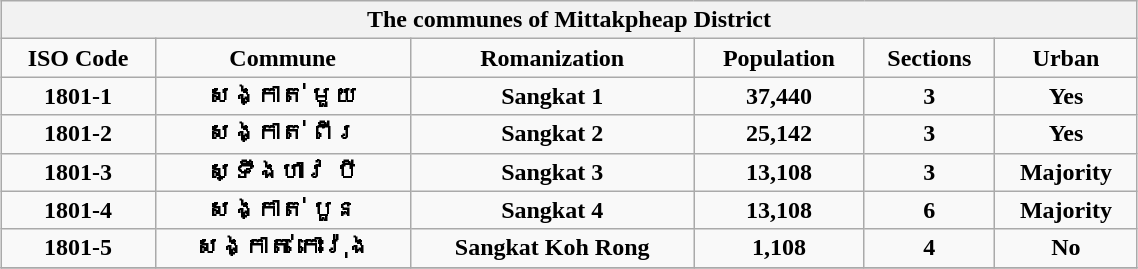<table class="wikitable" style="text-align:center; margin:1em auto; font-weight:600; width:60%">
<tr>
<th colspan="22">The communes of Mittakpheap District</th>
</tr>
<tr>
<td>ISO Code</td>
<td>Commune</td>
<td>Romanization</td>
<td>Population</td>
<td>Sections</td>
<td>Urban</td>
</tr>
<tr>
<td>1801-1</td>
<td>សង្កាត់ មួយ</td>
<td>Sangkat 1</td>
<td>37,440</td>
<td>3</td>
<td>Yes</td>
</tr>
<tr>
<td>1801-2</td>
<td>សង្កាត់ ពីរ</td>
<td>Sangkat 2</td>
<td>25,142</td>
<td>3</td>
<td>Yes</td>
</tr>
<tr>
<td>1801-3</td>
<td>ស្ទឹងហាវ បី</td>
<td>Sangkat 3</td>
<td>13,108</td>
<td>3</td>
<td>Majority</td>
</tr>
<tr>
<td>1801-4</td>
<td>សង្កាត់ បួន</td>
<td>Sangkat 4</td>
<td>13,108</td>
<td>6</td>
<td>Majority</td>
</tr>
<tr>
<td>1801-5</td>
<td>សង្កាត់ កោះរ៉ុង</td>
<td>Sangkat Koh Rong</td>
<td>1,108</td>
<td>4</td>
<td>No</td>
</tr>
<tr>
</tr>
</table>
